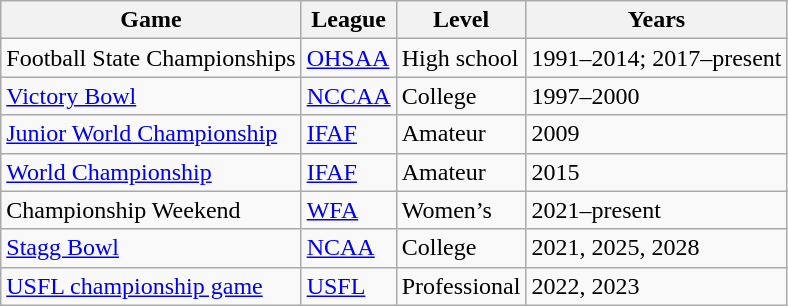<table class="wikitable">
<tr>
<th>Game</th>
<th>League</th>
<th>Level</th>
<th>Years</th>
</tr>
<tr>
<td>Football State Championships</td>
<td><a href='#'>OHSAA</a></td>
<td>High school</td>
<td>1991–2014; 2017–present</td>
</tr>
<tr>
<td><a href='#'>Victory Bowl</a></td>
<td><a href='#'>NCCAA</a></td>
<td>College</td>
<td>1997–2000</td>
</tr>
<tr>
<td><a href='#'>Junior World Championship</a></td>
<td><a href='#'>IFAF</a></td>
<td>Amateur</td>
<td>2009</td>
</tr>
<tr>
<td><a href='#'>World Championship</a></td>
<td><a href='#'>IFAF</a></td>
<td>Amateur</td>
<td>2015</td>
</tr>
<tr>
<td>Championship Weekend</td>
<td><a href='#'>WFA</a></td>
<td>Women’s</td>
<td>2021–present</td>
</tr>
<tr>
<td><a href='#'>Stagg Bowl</a></td>
<td><a href='#'>NCAA</a></td>
<td>College</td>
<td>2021, 2025, 2028</td>
</tr>
<tr>
<td><a href='#'>USFL championship game</a></td>
<td><a href='#'>USFL</a></td>
<td>Professional</td>
<td>2022, 2023</td>
</tr>
</table>
